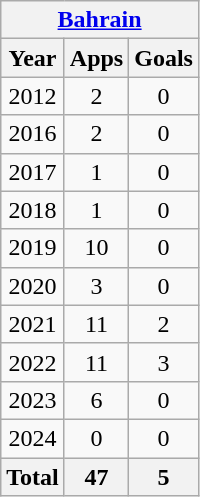<table class="wikitable" style="text-align:center">
<tr>
<th colspan=3><a href='#'>Bahrain</a></th>
</tr>
<tr>
<th>Year</th>
<th>Apps</th>
<th>Goals</th>
</tr>
<tr>
<td>2012</td>
<td>2</td>
<td>0</td>
</tr>
<tr>
<td>2016</td>
<td>2</td>
<td>0</td>
</tr>
<tr>
<td>2017</td>
<td>1</td>
<td>0</td>
</tr>
<tr>
<td>2018</td>
<td>1</td>
<td>0</td>
</tr>
<tr>
<td>2019</td>
<td>10</td>
<td>0</td>
</tr>
<tr>
<td>2020</td>
<td>3</td>
<td>0</td>
</tr>
<tr>
<td>2021</td>
<td>11</td>
<td>2</td>
</tr>
<tr>
<td>2022</td>
<td>11</td>
<td>3</td>
</tr>
<tr>
<td>2023</td>
<td>6</td>
<td>0</td>
</tr>
<tr>
<td>2024</td>
<td>0</td>
<td>0</td>
</tr>
<tr>
<th>Total</th>
<th>47</th>
<th>5</th>
</tr>
</table>
